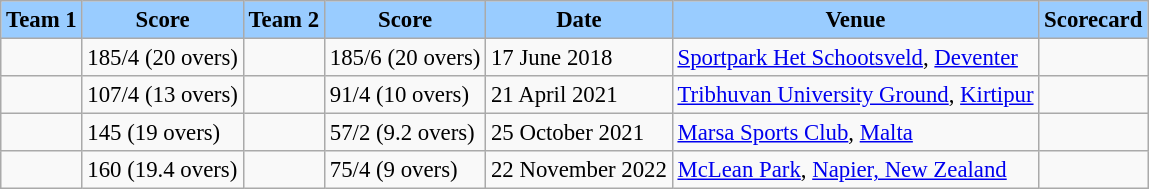<table class="wikitable sortable defaultleft col2center col4center col7center" style="font-size: 95%">
<tr>
<th scope="col" style="background-color:#9cf;">Team 1</th>
<th scope="col" style="background-color:#9cf;">Score</th>
<th scope="col" style="background-color:#9cf;">Team 2</th>
<th scope="col" style="background-color:#9cf;">Score</th>
<th scope="col" style="background-color:#9cf;">Date</th>
<th scope="col" style="background-color:#9cf;">Venue</th>
<th scope="col" style="background-color:#9cf;">Scorecard</th>
</tr>
<tr>
<td></td>
<td>185/4 (20 overs)</td>
<td></td>
<td>185/6 (20 overs)</td>
<td>17 June 2018</td>
<td><a href='#'>Sportpark Het Schootsveld</a>, <a href='#'>Deventer</a></td>
<td></td>
</tr>
<tr>
<td></td>
<td>107/4 (13 overs)</td>
<td></td>
<td>91/4 (10 overs)</td>
<td>21 April 2021</td>
<td><a href='#'>Tribhuvan University Ground</a>, <a href='#'>Kirtipur</a></td>
<td></td>
</tr>
<tr>
<td></td>
<td>145 (19 overs)</td>
<td></td>
<td>57/2 (9.2 overs)</td>
<td>25 October 2021</td>
<td><a href='#'>Marsa Sports Club</a>, <a href='#'>Malta</a></td>
<td></td>
</tr>
<tr>
<td></td>
<td>160 (19.4 overs)</td>
<td></td>
<td>75/4 (9 overs)</td>
<td>22 November 2022</td>
<td><a href='#'>McLean Park</a>, <a href='#'>Napier, New Zealand</a></td>
<td></td>
</tr>
</table>
